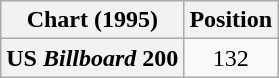<table class="wikitable plainrowheaders" style="text-align:center">
<tr>
<th scope="col">Chart (1995)</th>
<th scope="col">Position</th>
</tr>
<tr>
<th scope="row">US <em>Billboard</em> 200</th>
<td>132</td>
</tr>
</table>
